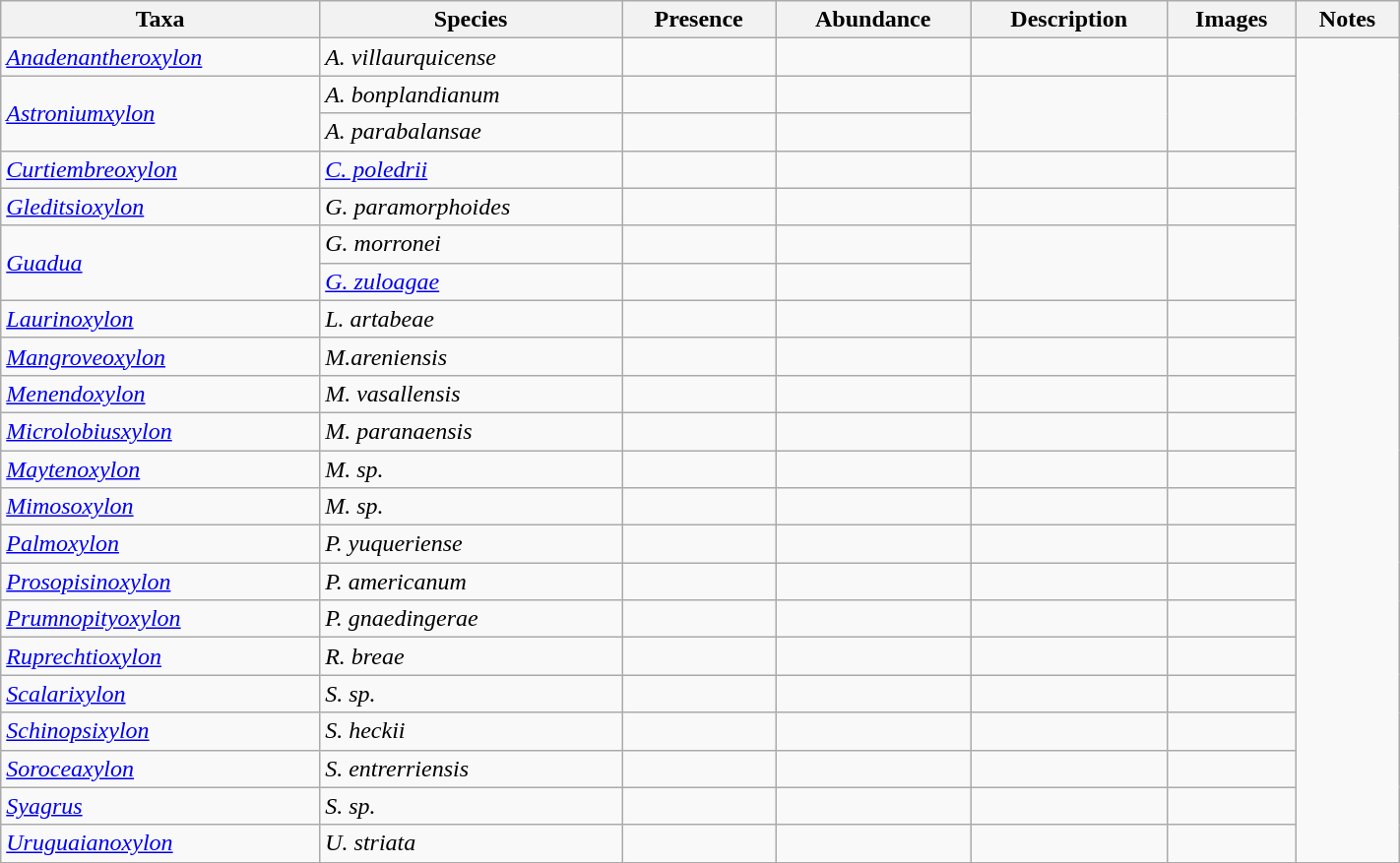<table class="wikitable sortable" align="center" width="75%">
<tr>
<th>Taxa</th>
<th>Species</th>
<th>Presence</th>
<th>Abundance</th>
<th>Description</th>
<th>Images</th>
<th>Notes</th>
</tr>
<tr>
<td><em><a href='#'>Anadenantheroxylon</a></em></td>
<td><em>A. villaurquicense</em></td>
<td></td>
<td></td>
<td></td>
<td></td>
<td rowspan = "100"></td>
</tr>
<tr>
<td rowspan = 2><em><a href='#'>Astroniumxylon</a></em></td>
<td><em>A. bonplandianum</em></td>
<td></td>
<td></td>
<td rowspan = 2></td>
<td rowspan = 2></td>
</tr>
<tr>
<td><em>A. parabalansae</em></td>
<td></td>
<td></td>
</tr>
<tr>
<td><em><a href='#'>Curtiembreoxylon</a></em></td>
<td><em><a href='#'>C. poledrii</a></em></td>
<td></td>
<td></td>
<td></td>
<td></td>
</tr>
<tr>
<td><em><a href='#'>Gleditsioxylon</a></em></td>
<td><em>G. paramorphoides</em></td>
<td></td>
<td></td>
<td></td>
<td></td>
</tr>
<tr>
<td rowspan = 2><em><a href='#'>Guadua</a></em></td>
<td><em>G. morronei</em></td>
<td></td>
<td></td>
<td rowspan = 2></td>
<td rowspan = 2></td>
</tr>
<tr>
<td><em><a href='#'>G. zuloagae</a></em></td>
<td></td>
<td></td>
</tr>
<tr>
<td><em><a href='#'>Laurinoxylon</a></em></td>
<td><em>L. artabeae</em></td>
<td></td>
<td></td>
<td></td>
<td></td>
</tr>
<tr>
<td><em><a href='#'>Mangroveoxylon</a></em></td>
<td><em>M.areniensis</em></td>
<td></td>
<td></td>
<td></td>
<td></td>
</tr>
<tr>
<td><em><a href='#'>Menendoxylon</a></em></td>
<td><em>M. vasallensis</em></td>
<td></td>
<td></td>
<td></td>
<td></td>
</tr>
<tr>
<td><em><a href='#'>Microlobiusxylon</a></em></td>
<td><em>M. paranaensis</em></td>
<td></td>
<td></td>
<td></td>
<td></td>
</tr>
<tr>
<td><em><a href='#'>Maytenoxylon</a></em></td>
<td><em>M. sp.</em></td>
<td></td>
<td></td>
<td></td>
<td></td>
</tr>
<tr>
<td><em><a href='#'>Mimosoxylon</a></em></td>
<td><em>M. sp.</em></td>
<td></td>
<td></td>
<td></td>
<td></td>
</tr>
<tr>
<td><em><a href='#'>Palmoxylon</a></em></td>
<td><em>P. yuqueriense</em></td>
<td></td>
<td></td>
<td></td>
<td></td>
</tr>
<tr>
<td><em><a href='#'>Prosopisinoxylon</a></em></td>
<td><em>P. americanum</em></td>
<td></td>
<td></td>
<td></td>
<td></td>
</tr>
<tr>
<td><em><a href='#'>Prumnopityoxylon</a></em></td>
<td><em>P. gnaedingerae</em></td>
<td></td>
<td></td>
<td></td>
<td></td>
</tr>
<tr>
<td><em><a href='#'>Ruprechtioxylon</a></em></td>
<td><em>R. breae</em></td>
<td></td>
<td></td>
<td></td>
<td></td>
</tr>
<tr>
<td><em><a href='#'>Scalarixylon</a></em></td>
<td><em>S. sp.</em></td>
<td></td>
<td></td>
<td></td>
<td></td>
</tr>
<tr>
<td><em><a href='#'>Schinopsixylon</a></em></td>
<td><em>S. heckii</em></td>
<td></td>
<td></td>
<td></td>
<td></td>
</tr>
<tr>
<td><em><a href='#'>Soroceaxylon</a></em></td>
<td><em>S. entrerriensis</em></td>
<td></td>
<td></td>
<td></td>
<td></td>
</tr>
<tr>
<td><em><a href='#'>Syagrus</a></em></td>
<td><em>S. sp.</em></td>
<td></td>
<td></td>
<td></td>
<td></td>
</tr>
<tr>
<td><em><a href='#'>Uruguaianoxylon</a></em></td>
<td><em>U. striata</em></td>
<td></td>
<td></td>
<td></td>
<td></td>
</tr>
<tr>
</tr>
</table>
